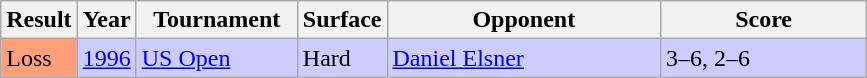<table class="sortable wikitable">
<tr>
<th style="width:40px;">Result</th>
<th style="width:30px;">Year</th>
<th style="width:100px;">Tournament</th>
<th style="width:50px;">Surface</th>
<th style="width:175px;">Opponent</th>
<th style="width:130px;" class="unsortable">Score</th>
</tr>
<tr style="background:#ccccff;">
<td style="background:#ffa07a;">Loss</td>
<td><a href='#'>1996</a></td>
<td><a href='#'>US Open</a></td>
<td>Hard</td>
<td> <a href='#'>Daniel Elsner</a></td>
<td>3–6, 2–6</td>
</tr>
</table>
